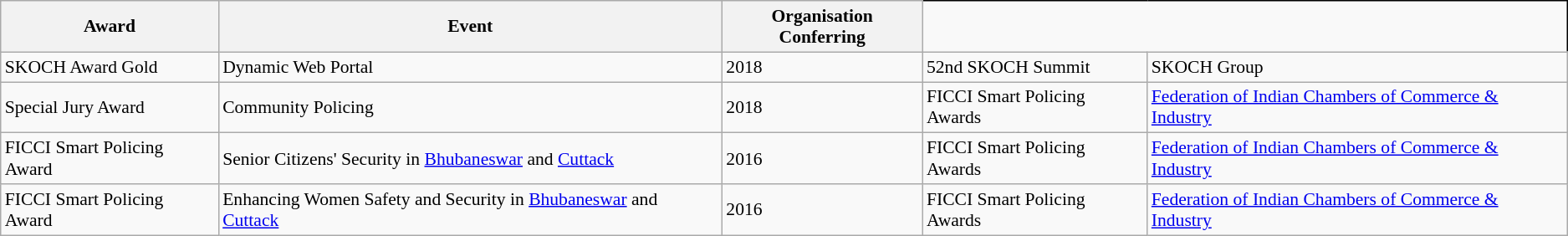<table class="wikitable" style="text-align:left; border:1px solid; font-size:90%;">
<tr>
<th>Award</th>
<th>Event</th>
<th>Organisation Conferring</th>
</tr>
<tr>
<td>SKOCH Award Gold</td>
<td>Dynamic Web Portal</td>
<td>2018</td>
<td>52nd SKOCH Summit</td>
<td>SKOCH Group</td>
</tr>
<tr>
<td>Special Jury Award</td>
<td>Community Policing</td>
<td>2018</td>
<td>FICCI Smart Policing Awards</td>
<td><a href='#'>Federation of Indian Chambers of Commerce & Industry</a></td>
</tr>
<tr>
<td>FICCI Smart Policing Award</td>
<td>Senior Citizens' Security in <a href='#'>Bhubaneswar</a> and <a href='#'>Cuttack</a></td>
<td>2016</td>
<td>FICCI Smart Policing Awards</td>
<td><a href='#'>Federation of Indian Chambers of Commerce & Industry</a></td>
</tr>
<tr>
<td>FICCI Smart Policing Award</td>
<td>Enhancing Women Safety and Security in <a href='#'>Bhubaneswar</a> and <a href='#'>Cuttack</a></td>
<td>2016</td>
<td>FICCI Smart Policing Awards</td>
<td><a href='#'>Federation of Indian Chambers of Commerce & Industry</a></td>
</tr>
</table>
